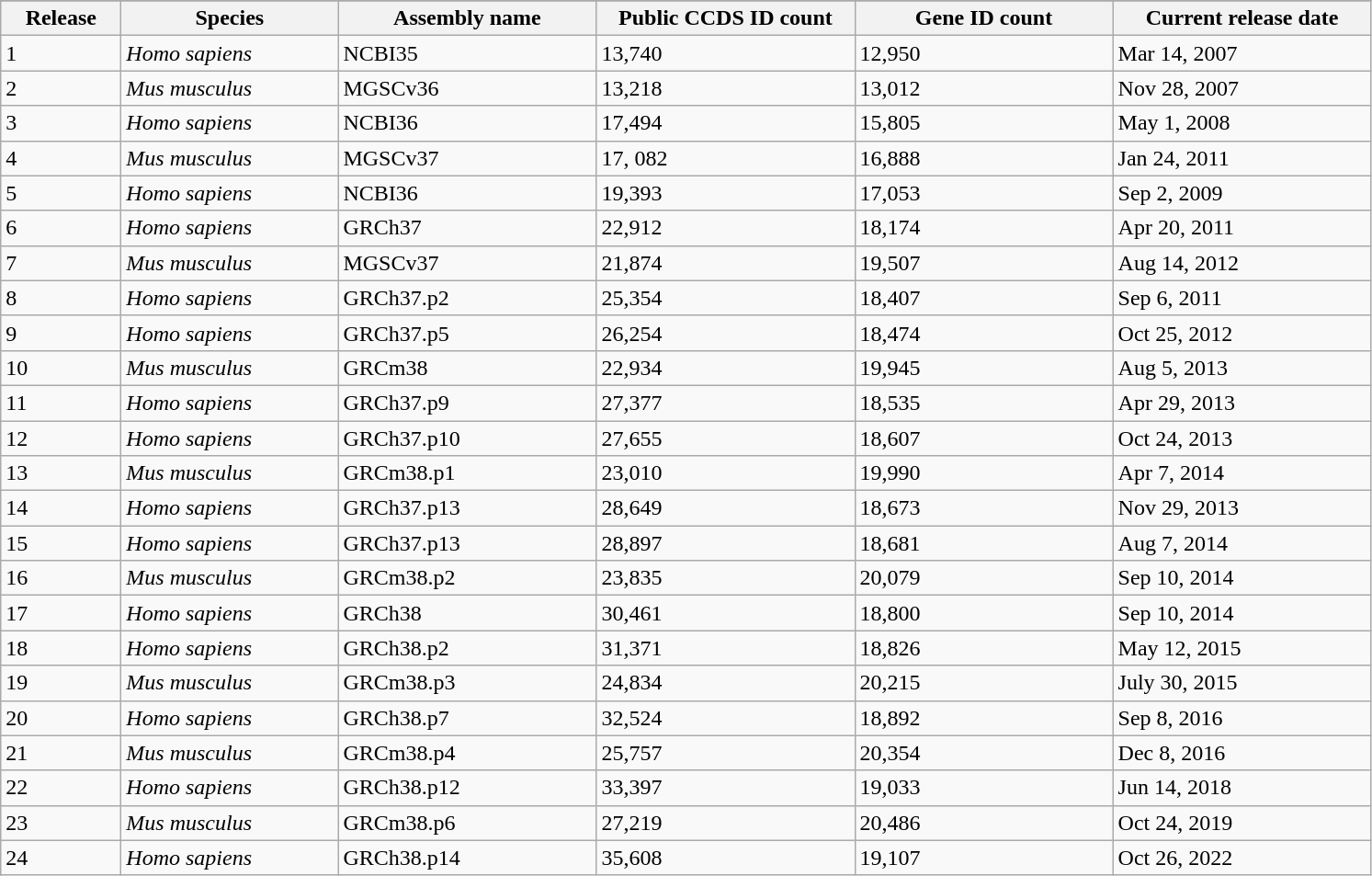<table class="wikitable">
<tr>
</tr>
<tr>
<th scope="col" width="80px">Release</th>
<th scope="col" width="150px">Species</th>
<th scope="col" width="180px">Assembly name</th>
<th scope="col" width="180px">Public CCDS ID count</th>
<th scope="col" width="180px">Gene ID count</th>
<th scope="col" width="180px">Current release date</th>
</tr>
<tr>
<td>1</td>
<td><em>Homo sapiens</em></td>
<td>NCBI35</td>
<td>13,740</td>
<td>12,950</td>
<td>Mar 14, 2007</td>
</tr>
<tr>
<td>2</td>
<td><em>Mus musculus</em></td>
<td>MGSCv36</td>
<td>13,218</td>
<td>13,012</td>
<td>Nov 28, 2007</td>
</tr>
<tr>
<td>3</td>
<td><em>Homo sapiens</em></td>
<td>NCBI36</td>
<td>17,494</td>
<td>15,805</td>
<td>May 1, 2008</td>
</tr>
<tr>
<td>4</td>
<td><em>Mus musculus</em></td>
<td>MGSCv37</td>
<td>17, 082</td>
<td>16,888</td>
<td>Jan 24, 2011</td>
</tr>
<tr>
<td>5</td>
<td><em>Homo sapiens</em></td>
<td>NCBI36</td>
<td>19,393</td>
<td>17,053</td>
<td>Sep 2, 2009</td>
</tr>
<tr>
<td>6</td>
<td><em>Homo sapiens</em></td>
<td>GRCh37</td>
<td>22,912</td>
<td>18,174</td>
<td>Apr 20, 2011</td>
</tr>
<tr>
<td>7</td>
<td><em>Mus musculus</em></td>
<td>MGSCv37</td>
<td>21,874</td>
<td>19,507</td>
<td>Aug 14, 2012</td>
</tr>
<tr>
<td>8</td>
<td><em>Homo sapiens</em></td>
<td>GRCh37.p2</td>
<td>25,354</td>
<td>18,407</td>
<td>Sep 6, 2011</td>
</tr>
<tr>
<td>9</td>
<td><em>Homo sapiens</em></td>
<td>GRCh37.p5</td>
<td>26,254</td>
<td>18,474</td>
<td>Oct 25, 2012</td>
</tr>
<tr>
<td>10</td>
<td><em>Mus musculus</em></td>
<td>GRCm38</td>
<td>22,934</td>
<td>19,945</td>
<td>Aug 5, 2013</td>
</tr>
<tr>
<td>11</td>
<td><em>Homo sapiens</em></td>
<td>GRCh37.p9</td>
<td>27,377</td>
<td>18,535</td>
<td>Apr 29, 2013</td>
</tr>
<tr>
<td>12</td>
<td><em>Homo sapiens</em></td>
<td>GRCh37.p10</td>
<td>27,655</td>
<td>18,607</td>
<td>Oct 24, 2013</td>
</tr>
<tr>
<td>13</td>
<td><em>Mus musculus</em></td>
<td>GRCm38.p1</td>
<td>23,010</td>
<td>19,990</td>
<td>Apr 7, 2014</td>
</tr>
<tr>
<td>14</td>
<td><em>Homo sapiens</em></td>
<td>GRCh37.p13</td>
<td>28,649</td>
<td>18,673</td>
<td>Nov 29, 2013</td>
</tr>
<tr>
<td>15</td>
<td><em>Homo sapiens</em></td>
<td>GRCh37.p13</td>
<td>28,897</td>
<td>18,681</td>
<td>Aug 7, 2014</td>
</tr>
<tr>
<td>16</td>
<td><em>Mus musculus</em></td>
<td>GRCm38.p2</td>
<td>23,835</td>
<td>20,079</td>
<td>Sep 10, 2014</td>
</tr>
<tr>
<td>17</td>
<td><em>Homo sapiens</em></td>
<td>GRCh38</td>
<td>30,461</td>
<td>18,800</td>
<td>Sep 10, 2014</td>
</tr>
<tr>
<td>18</td>
<td><em>Homo sapiens</em></td>
<td>GRCh38.p2</td>
<td>31,371</td>
<td>18,826</td>
<td>May 12, 2015</td>
</tr>
<tr>
<td>19</td>
<td><em>Mus musculus</em></td>
<td>GRCm38.p3</td>
<td>24,834</td>
<td>20,215</td>
<td>July 30, 2015</td>
</tr>
<tr>
<td>20</td>
<td><em>Homo sapiens</em></td>
<td>GRCh38.p7</td>
<td>32,524</td>
<td>18,892</td>
<td>Sep 8, 2016</td>
</tr>
<tr>
<td>21</td>
<td><em>Mus musculus</em></td>
<td>GRCm38.p4</td>
<td>25,757</td>
<td>20,354</td>
<td>Dec 8, 2016</td>
</tr>
<tr>
<td>22</td>
<td><em>Homo sapiens</em></td>
<td>GRCh38.p12</td>
<td>33,397</td>
<td>19,033</td>
<td>Jun 14, 2018</td>
</tr>
<tr>
<td>23</td>
<td><em>Mus musculus</em></td>
<td>GRCm38.p6</td>
<td>27,219</td>
<td>20,486</td>
<td>Oct 24, 2019</td>
</tr>
<tr>
<td>24</td>
<td><em>Homo sapiens</em></td>
<td>GRCh38.p14</td>
<td>35,608</td>
<td>19,107</td>
<td>Oct 26, 2022</td>
</tr>
</table>
